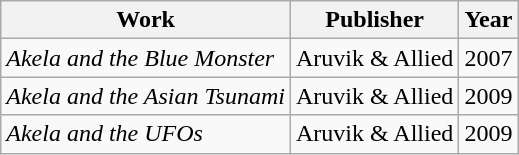<table class="wikitable">
<tr>
<th>Work</th>
<th>Publisher</th>
<th>Year</th>
</tr>
<tr>
<td><em>Akela and the Blue Monster</em></td>
<td>Aruvik & Allied</td>
<td>2007</td>
</tr>
<tr>
<td><em>Akela and the Asian Tsunami</em></td>
<td>Aruvik & Allied</td>
<td>2009</td>
</tr>
<tr>
<td><em>Akela and the UFOs</em></td>
<td>Aruvik & Allied</td>
<td>2009</td>
</tr>
</table>
